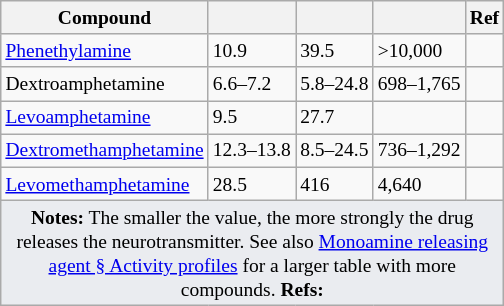<table class="wikitable floatright" style="font-size:small;">
<tr>
<th>Compound</th>
<th data-sort-type="number"></th>
<th data-sort-type="number"></th>
<th data-sort-type="number"></th>
<th>Ref</th>
</tr>
<tr>
<td><a href='#'>Phenethylamine</a></td>
<td>10.9</td>
<td>39.5</td>
<td>>10,000</td>
<td></td>
</tr>
<tr>
<td>Dextroamphetamine</td>
<td>6.6–7.2</td>
<td>5.8–24.8</td>
<td>698–1,765</td>
<td></td>
</tr>
<tr>
<td><a href='#'>Levoamphetamine</a></td>
<td>9.5</td>
<td>27.7</td>
<td></td>
<td></td>
</tr>
<tr>
<td><a href='#'>Dextromethamphetamine</a></td>
<td>12.3–13.8</td>
<td>8.5–24.5</td>
<td>736–1,292</td>
<td></td>
</tr>
<tr>
<td><a href='#'>Levomethamphetamine</a></td>
<td>28.5</td>
<td>416</td>
<td>4,640</td>
<td></td>
</tr>
<tr>
<td colspan="7" style="width: 1px; background-color:#eaecf0; text-align: center;"><strong>Notes:</strong> The smaller the value, the more strongly the drug releases the neurotransmitter. See also <a href='#'>Monoamine releasing agent § Activity profiles</a> for a larger table with more compounds. <strong>Refs:</strong> </td>
</tr>
</table>
